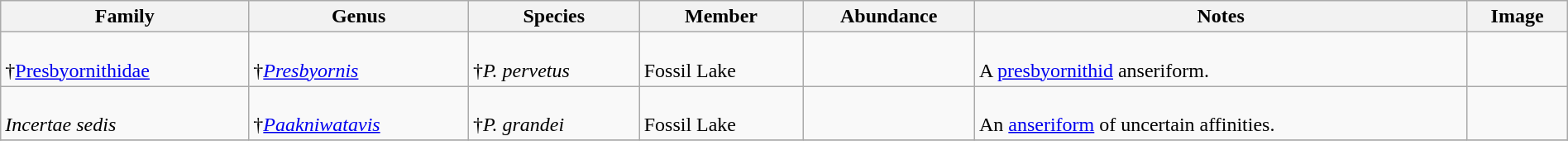<table class="wikitable" style="margin:auto;width:100%;">
<tr>
<th>Family</th>
<th>Genus</th>
<th>Species</th>
<th>Member</th>
<th>Abundance</th>
<th>Notes</th>
<th>Image</th>
</tr>
<tr>
<td><br>†<a href='#'>Presbyornithidae</a></td>
<td><br>†<em><a href='#'>Presbyornis</a></em></td>
<td><br>†<em>P. pervetus</em></td>
<td><br>Fossil Lake</td>
<td></td>
<td><br>A <a href='#'>presbyornithid</a> anseriform.</td>
<td><br></td>
</tr>
<tr>
<td><br><em>Incertae sedis</em></td>
<td><br>†<em><a href='#'>Paakniwatavis</a></em></td>
<td><br>†<em>P. grandei</em></td>
<td><br>Fossil Lake</td>
<td></td>
<td><br>An <a href='#'>anseriform</a> of uncertain affinities.</td>
<td><br></td>
</tr>
<tr>
</tr>
</table>
